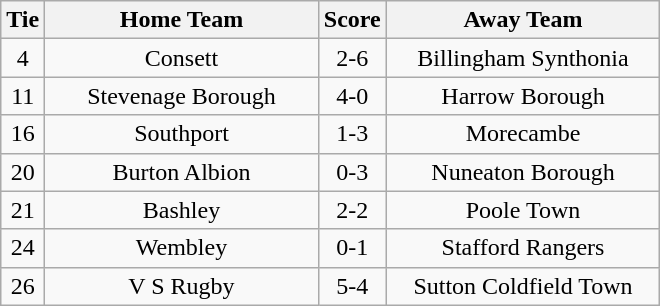<table class="wikitable" style="text-align:center;">
<tr>
<th width=20>Tie</th>
<th width=175>Home Team</th>
<th width=20>Score</th>
<th width=175>Away Team</th>
</tr>
<tr>
<td>4</td>
<td>Consett</td>
<td>2-6</td>
<td>Billingham Synthonia</td>
</tr>
<tr>
<td>11</td>
<td>Stevenage Borough</td>
<td>4-0</td>
<td>Harrow Borough</td>
</tr>
<tr>
<td>16</td>
<td>Southport</td>
<td>1-3</td>
<td>Morecambe</td>
</tr>
<tr>
<td>20</td>
<td>Burton Albion</td>
<td>0-3</td>
<td>Nuneaton Borough</td>
</tr>
<tr>
<td>21</td>
<td>Bashley</td>
<td>2-2</td>
<td>Poole Town</td>
</tr>
<tr>
<td>24</td>
<td>Wembley</td>
<td>0-1</td>
<td>Stafford Rangers</td>
</tr>
<tr>
<td>26</td>
<td>V S Rugby</td>
<td>5-4</td>
<td>Sutton Coldfield Town</td>
</tr>
</table>
